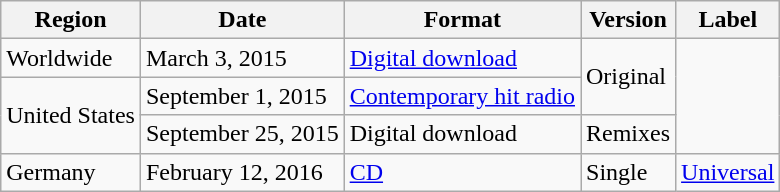<table class=wikitable>
<tr>
<th>Region</th>
<th>Date</th>
<th>Format</th>
<th>Version</th>
<th>Label</th>
</tr>
<tr>
<td>Worldwide</td>
<td>March 3, 2015</td>
<td><a href='#'>Digital download</a></td>
<td rowspan="2">Original</td>
<td rowspan="3"></td>
</tr>
<tr>
<td rowspan="2">United States</td>
<td>September 1, 2015</td>
<td><a href='#'>Contemporary hit radio</a></td>
</tr>
<tr>
<td>September 25, 2015</td>
<td>Digital download</td>
<td>Remixes</td>
</tr>
<tr>
<td>Germany</td>
<td>February 12, 2016</td>
<td><a href='#'>CD</a></td>
<td>Single</td>
<td><a href='#'>Universal</a></td>
</tr>
</table>
